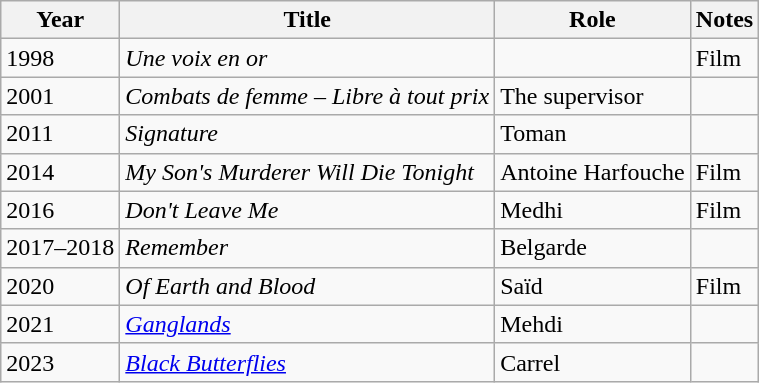<table class="wikitable sortable">
<tr>
<th>Year</th>
<th>Title</th>
<th>Role</th>
<th class="unsortable">Notes</th>
</tr>
<tr>
<td>1998</td>
<td><em>Une voix en or</em></td>
<td></td>
<td>Film</td>
</tr>
<tr>
<td>2001</td>
<td><em>Combats de femme – Libre à tout prix</em></td>
<td>The supervisor</td>
<td></td>
</tr>
<tr>
<td>2011</td>
<td><em>Signature</em></td>
<td>Toman</td>
<td></td>
</tr>
<tr>
<td>2014</td>
<td><em>My Son's Murderer Will Die Tonight</em></td>
<td>Antoine Harfouche</td>
<td>Film</td>
</tr>
<tr>
<td>2016</td>
<td><em>Don't Leave Me</em></td>
<td>Medhi</td>
<td>Film</td>
</tr>
<tr>
<td>2017–2018</td>
<td><em>Remember</em></td>
<td>Belgarde</td>
<td></td>
</tr>
<tr>
<td>2020</td>
<td><em>Of Earth and Blood</em></td>
<td>Saïd</td>
<td>Film</td>
</tr>
<tr>
<td>2021</td>
<td><em><a href='#'>Ganglands</a></em></td>
<td>Mehdi</td>
<td></td>
</tr>
<tr>
<td>2023</td>
<td><em><a href='#'>Black Butterflies</a></em></td>
<td>Carrel</td>
</tr>
</table>
